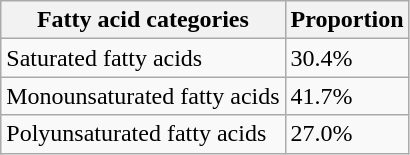<table class="wikitable">
<tr>
<th>Fatty acid categories</th>
<th>Proportion</th>
</tr>
<tr>
<td>Saturated fatty acids</td>
<td>30.4%</td>
</tr>
<tr>
<td>Monounsaturated fatty acids</td>
<td>41.7%</td>
</tr>
<tr>
<td>Polyunsaturated fatty acids</td>
<td>27.0%</td>
</tr>
</table>
